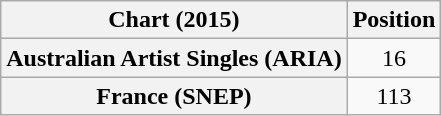<table class="wikitable plainrowheaders" style="text-align:center">
<tr>
<th scope="col">Chart (2015)</th>
<th scope="col">Position</th>
</tr>
<tr>
<th scope="row">Australian Artist Singles (ARIA)</th>
<td>16</td>
</tr>
<tr>
<th scope="row">France (SNEP)</th>
<td>113</td>
</tr>
</table>
